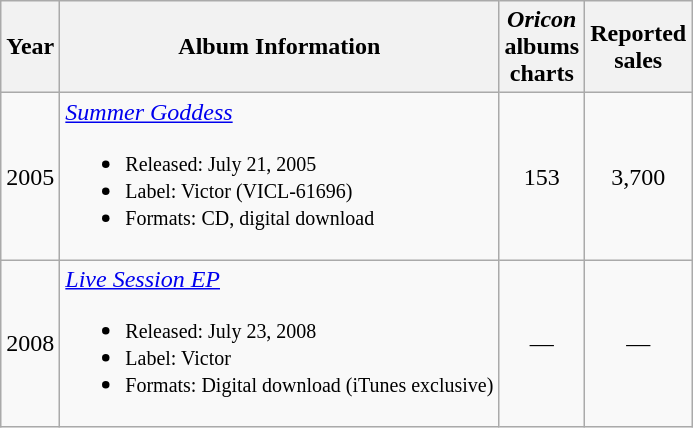<table class="wikitable">
<tr>
<th>Year</th>
<th>Album Information</th>
<th><em>Oricon</em><br>albums<br>charts<br></th>
<th>Reported<br>sales<br></th>
</tr>
<tr>
<td style="text-align:center;">2005</td>
<td><em><a href='#'>Summer Goddess</a></em><br><ul><li><small>Released: July 21, 2005</small></li><li><small>Label: Victor (VICL-61696)</small></li><li><small>Formats: CD, digital download</small></li></ul></td>
<td style="text-align:center;">153</td>
<td style="text-align:center;">3,700</td>
</tr>
<tr>
<td style="text-align:center;">2008</td>
<td><em><a href='#'>Live Session EP</a></em><br><ul><li><small>Released: July 23, 2008</small></li><li><small>Label: Victor</small></li><li><small>Formats: Digital download (iTunes exclusive)</small></li></ul></td>
<td style="text-align:center;">—</td>
<td style="text-align:center;">—</td>
</tr>
</table>
